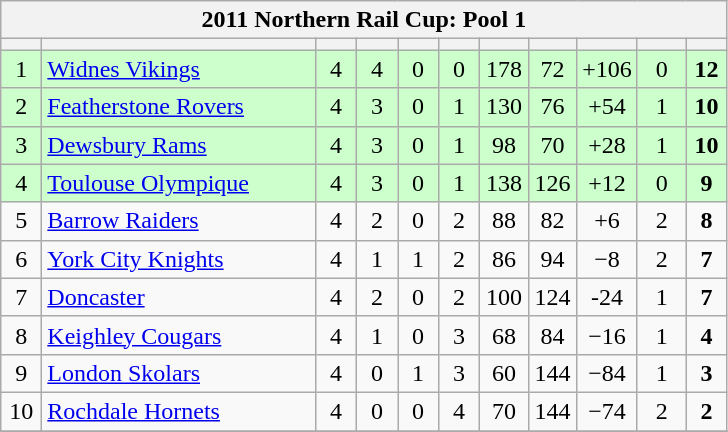<table class="wikitable" style="text-align:center;">
<tr>
<th colspan="11">2011 Northern Rail Cup: Pool 1</th>
</tr>
<tr>
<th width="20"></th>
<th width="175"></th>
<th width="20"></th>
<th width="20"></th>
<th width="20"></th>
<th width="20"></th>
<th width="25"></th>
<th width="25"></th>
<th width="25"></th>
<th width="25"></th>
<th width="20"></th>
</tr>
<tr align=center style="background:#CCFFCC;">
<td>1</td>
<td style="text-align:left;"> <a href='#'>Widnes Vikings</a></td>
<td>4</td>
<td>4</td>
<td>0</td>
<td>0</td>
<td>178</td>
<td>72</td>
<td>+106</td>
<td>0</td>
<td><strong>12</strong></td>
</tr>
<tr align=center style="background:#CCFFCC;">
<td>2</td>
<td style="text-align:left;"> <a href='#'>Featherstone Rovers</a></td>
<td>4</td>
<td>3</td>
<td>0</td>
<td>1</td>
<td>130</td>
<td>76</td>
<td>+54</td>
<td>1</td>
<td><strong>10</strong></td>
</tr>
<tr align=center style="background:#CCFFCC;">
<td>3</td>
<td style="text-align:left;"> <a href='#'>Dewsbury Rams</a></td>
<td>4</td>
<td>3</td>
<td>0</td>
<td>1</td>
<td>98</td>
<td>70</td>
<td>+28</td>
<td>1</td>
<td><strong>10</strong></td>
</tr>
<tr align=center style="background:#CCFFCC;">
<td>4</td>
<td style="text-align:left;"> <a href='#'>Toulouse Olympique</a></td>
<td>4</td>
<td>3</td>
<td>0</td>
<td>1</td>
<td>138</td>
<td>126</td>
<td>+12</td>
<td>0</td>
<td><strong>9</strong></td>
</tr>
<tr align=center>
<td>5</td>
<td style="text-align:left;"> <a href='#'>Barrow Raiders</a></td>
<td>4</td>
<td>2</td>
<td>0</td>
<td>2</td>
<td>88</td>
<td>82</td>
<td>+6</td>
<td>2</td>
<td><strong>8</strong></td>
</tr>
<tr align=center>
<td>6</td>
<td style="text-align:left;"> <a href='#'>York City Knights</a></td>
<td>4</td>
<td>1</td>
<td>1</td>
<td>2</td>
<td>86</td>
<td>94</td>
<td>−8</td>
<td>2</td>
<td><strong>7</strong></td>
</tr>
<tr align=center>
<td>7</td>
<td style="text-align:left;"> <a href='#'>Doncaster</a></td>
<td>4</td>
<td>2</td>
<td>0</td>
<td>2</td>
<td>100</td>
<td>124</td>
<td>-24</td>
<td>1</td>
<td><strong>7</strong></td>
</tr>
<tr align=center>
<td>8</td>
<td style="text-align:left"> <a href='#'>Keighley Cougars</a></td>
<td>4</td>
<td>1</td>
<td>0</td>
<td>3</td>
<td>68</td>
<td>84</td>
<td>−16</td>
<td>1</td>
<td><strong>4</strong></td>
</tr>
<tr align=center>
<td>9</td>
<td style="text-align:left;"> <a href='#'>London Skolars</a></td>
<td>4</td>
<td>0</td>
<td>1</td>
<td>3</td>
<td>60</td>
<td>144</td>
<td>−84</td>
<td>1</td>
<td><strong>3</strong></td>
</tr>
<tr align=center>
<td>10</td>
<td style="text-align:left;"> <a href='#'>Rochdale Hornets</a></td>
<td>4</td>
<td>0</td>
<td>0</td>
<td>4</td>
<td>70</td>
<td>144</td>
<td>−74</td>
<td>2</td>
<td><strong>2</strong></td>
</tr>
<tr>
</tr>
</table>
